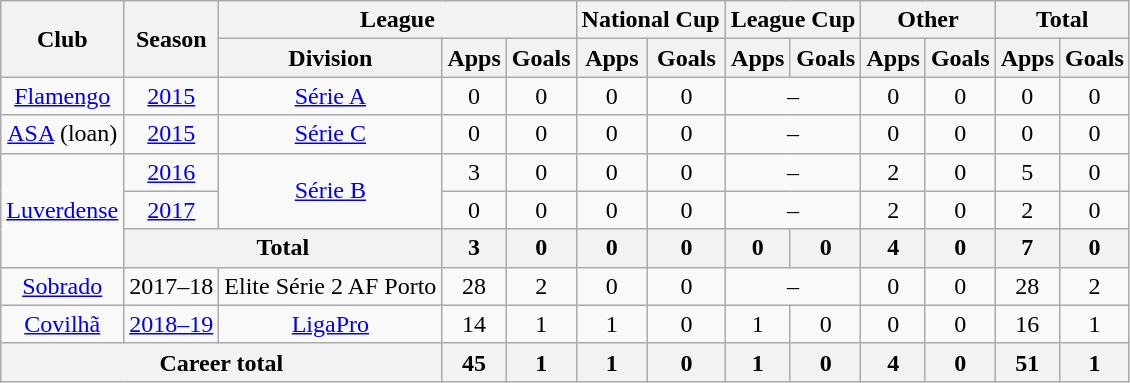<table class="wikitable" style="text-align: center">
<tr>
<th rowspan="2">Club</th>
<th rowspan="2">Season</th>
<th colspan="3">League</th>
<th colspan="2">National Cup</th>
<th colspan="2">League Cup</th>
<th colspan="2">Other</th>
<th colspan="2">Total</th>
</tr>
<tr>
<th>Division</th>
<th>Apps</th>
<th>Goals</th>
<th>Apps</th>
<th>Goals</th>
<th>Apps</th>
<th>Goals</th>
<th>Apps</th>
<th>Goals</th>
<th>Apps</th>
<th>Goals</th>
</tr>
<tr>
<td><a href='#'>Flamengo</a></td>
<td><a href='#'>2015</a></td>
<td><a href='#'>Série A</a></td>
<td>0</td>
<td>0</td>
<td>0</td>
<td>0</td>
<td colspan="2">–</td>
<td>0</td>
<td>0</td>
<td>0</td>
<td>0</td>
</tr>
<tr>
<td><a href='#'>ASA</a> (loan)</td>
<td><a href='#'>2015</a></td>
<td><a href='#'>Série C</a></td>
<td>0</td>
<td>0</td>
<td>0</td>
<td>0</td>
<td colspan="2">–</td>
<td>0</td>
<td>0</td>
<td>0</td>
<td>0</td>
</tr>
<tr>
<td rowspan="3"><a href='#'>Luverdense</a></td>
<td><a href='#'>2016</a></td>
<td rowspan="2"><a href='#'>Série B</a></td>
<td>3</td>
<td>0</td>
<td>0</td>
<td>0</td>
<td colspan="2">–</td>
<td>2</td>
<td>0</td>
<td>5</td>
<td>0</td>
</tr>
<tr>
<td><a href='#'>2017</a></td>
<td>0</td>
<td>0</td>
<td>0</td>
<td>0</td>
<td colspan="2">–</td>
<td>2</td>
<td>0</td>
<td>2</td>
<td>0</td>
</tr>
<tr>
<th colspan="2"><strong>Total</strong></th>
<th>3</th>
<th>0</th>
<th>0</th>
<th>0</th>
<th>0</th>
<th>0</th>
<th>4</th>
<th>0</th>
<th>7</th>
<th>0</th>
</tr>
<tr>
<td><a href='#'>Sobrado</a></td>
<td>2017–18</td>
<td>Elite Série 2 AF Porto</td>
<td>28</td>
<td>2</td>
<td>0</td>
<td>0</td>
<td colspan="2">–</td>
<td>0</td>
<td>0</td>
<td>28</td>
<td>2</td>
</tr>
<tr>
<td><a href='#'>Covilhã</a></td>
<td><a href='#'>2018–19</a></td>
<td><a href='#'>LigaPro</a></td>
<td>14</td>
<td>1</td>
<td>1</td>
<td>0</td>
<td>1</td>
<td>0</td>
<td>0</td>
<td>0</td>
<td>16</td>
<td>1</td>
</tr>
<tr>
<th colspan="3"><strong>Career total</strong></th>
<th>45</th>
<th>1</th>
<th>1</th>
<th>0</th>
<th>1</th>
<th>0</th>
<th>4</th>
<th>0</th>
<th>51</th>
<th>1</th>
</tr>
</table>
